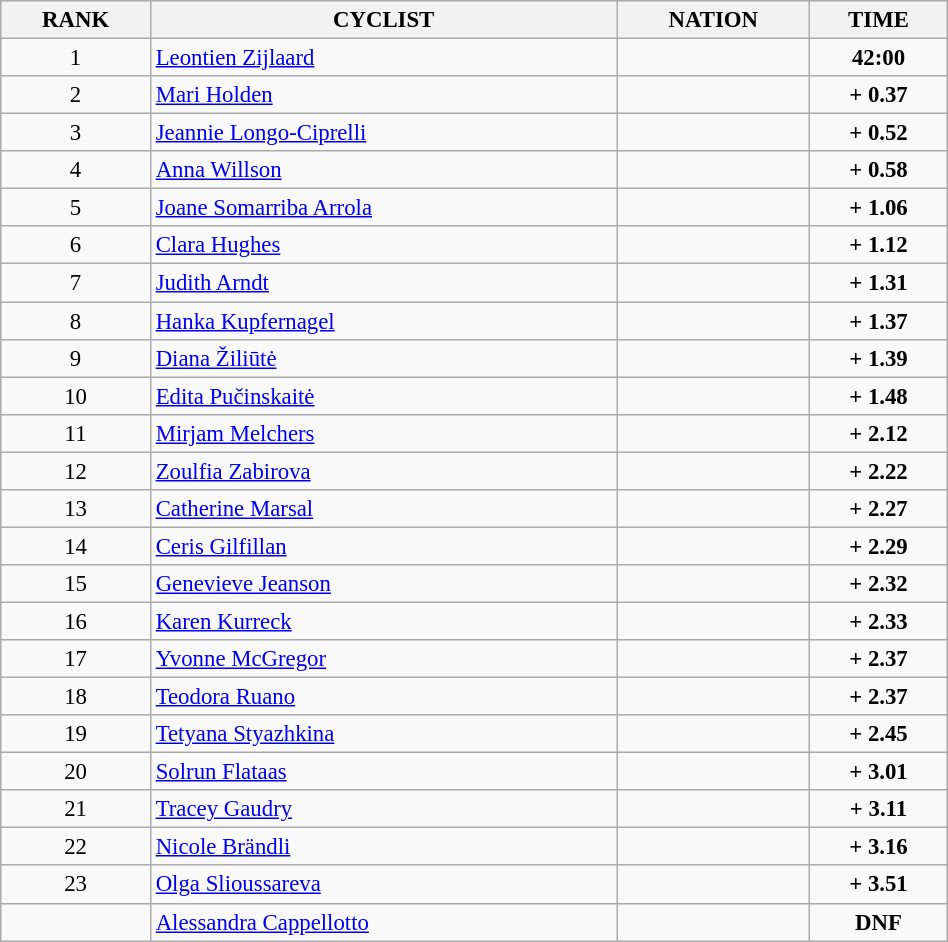<table class="wikitable sortable" style="font-size:95%" width="50%">
<tr>
<th>RANK</th>
<th align="left" style="width: 20em">CYCLIST</th>
<th>NATION</th>
<th>TIME</th>
</tr>
<tr>
<td align="center">1</td>
<td><a href='#'>Leontien Zijlaard</a></td>
<td></td>
<td align="center"><strong>42:00</strong></td>
</tr>
<tr>
<td align="center">2</td>
<td><a href='#'>Mari Holden</a></td>
<td></td>
<td align="center"><strong>+ 0.37</strong></td>
</tr>
<tr>
<td align="center">3</td>
<td><a href='#'>Jeannie Longo-Ciprelli</a></td>
<td></td>
<td align="center"><strong>+ 0.52</strong></td>
</tr>
<tr>
<td align="center">4</td>
<td><a href='#'>Anna Willson</a></td>
<td></td>
<td align="center"><strong>+ 0.58</strong></td>
</tr>
<tr>
<td align="center">5</td>
<td><a href='#'>Joane Somarriba Arrola</a></td>
<td></td>
<td align="center"><strong>+ 1.06</strong></td>
</tr>
<tr>
<td align="center">6</td>
<td><a href='#'>Clara Hughes</a></td>
<td></td>
<td align="center"><strong>+ 1.12</strong></td>
</tr>
<tr>
<td align="center">7</td>
<td><a href='#'>Judith Arndt</a></td>
<td></td>
<td align="center"><strong>+ 1.31</strong></td>
</tr>
<tr>
<td align="center">8</td>
<td><a href='#'>Hanka Kupfernagel</a></td>
<td></td>
<td align="center"><strong>+ 1.37</strong></td>
</tr>
<tr>
<td align="center">9</td>
<td><a href='#'>Diana Žiliūtė</a></td>
<td></td>
<td align="center"><strong>+ 1.39</strong></td>
</tr>
<tr>
<td align="center">10</td>
<td><a href='#'>Edita Pučinskaitė</a></td>
<td></td>
<td align="center"><strong>+ 1.48</strong></td>
</tr>
<tr>
<td align="center">11</td>
<td><a href='#'>Mirjam Melchers</a></td>
<td></td>
<td align="center"><strong>+ 2.12</strong></td>
</tr>
<tr>
<td align="center">12</td>
<td><a href='#'>Zoulfia Zabirova</a></td>
<td></td>
<td align="center"><strong>+ 2.22</strong></td>
</tr>
<tr>
<td align="center">13</td>
<td><a href='#'>Catherine Marsal</a></td>
<td></td>
<td align="center"><strong>+ 2.27</strong></td>
</tr>
<tr>
<td align="center">14</td>
<td><a href='#'>Ceris Gilfillan</a></td>
<td></td>
<td align="center"><strong>+ 2.29</strong></td>
</tr>
<tr>
<td align="center">15</td>
<td><a href='#'>Genevieve Jeanson</a></td>
<td></td>
<td align="center"><strong>+ 2.32</strong></td>
</tr>
<tr>
<td align="center">16</td>
<td><a href='#'>Karen Kurreck</a></td>
<td></td>
<td align="center"><strong>+ 2.33</strong></td>
</tr>
<tr>
<td align="center">17</td>
<td><a href='#'>Yvonne McGregor</a></td>
<td></td>
<td align="center"><strong>+ 2.37</strong></td>
</tr>
<tr>
<td align="center">18</td>
<td><a href='#'>Teodora Ruano</a></td>
<td></td>
<td align="center"><strong>+ 2.37</strong></td>
</tr>
<tr>
<td align="center">19</td>
<td><a href='#'>Tetyana Styazhkina</a></td>
<td></td>
<td align="center"><strong>+ 2.45</strong></td>
</tr>
<tr>
<td align="center">20</td>
<td><a href='#'>Solrun Flataas</a></td>
<td></td>
<td align="center"><strong>+ 3.01</strong></td>
</tr>
<tr>
<td align="center">21</td>
<td><a href='#'>Tracey Gaudry</a></td>
<td></td>
<td align="center"><strong>+ 3.11</strong></td>
</tr>
<tr>
<td align="center">22</td>
<td><a href='#'>Nicole Brändli</a></td>
<td></td>
<td align="center"><strong>+ 3.16</strong></td>
</tr>
<tr>
<td align="center">23</td>
<td><a href='#'>Olga Slioussareva</a></td>
<td></td>
<td align="center"><strong>+ 3.51</strong></td>
</tr>
<tr>
<td align="center"></td>
<td><a href='#'>Alessandra Cappellotto</a></td>
<td></td>
<td align="center"><strong>DNF</strong></td>
</tr>
</table>
